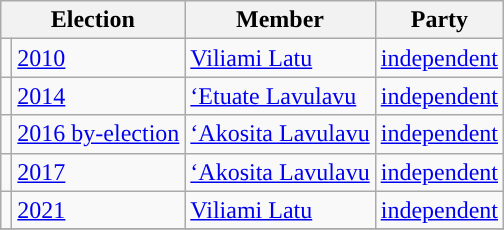<table class="wikitable">
<tr>
<th colspan="2">Election</th>
<th>Member</th>
<th>Party</th>
</tr>
<tr>
<td style="background-color: "></td>
<td><a href='#'>2010</a></td>
<td><a href='#'>Viliami Latu</a></td>
<td><a href='#'>independent</a></td>
</tr>
<tr>
<td style="background-color: "></td>
<td><a href='#'>2014</a></td>
<td><a href='#'>ʻEtuate Lavulavu</a></td>
<td><a href='#'>independent</a></td>
</tr>
<tr>
<td style="background-color: "></td>
<td><a href='#'>2016 by-election</a></td>
<td><a href='#'>ʻAkosita Lavulavu</a></td>
<td><a href='#'>independent</a></td>
</tr>
<tr>
<td style="background-color: "></td>
<td><a href='#'>2017</a></td>
<td><a href='#'>ʻAkosita Lavulavu</a></td>
<td><a href='#'>independent</a></td>
</tr>
<tr>
<td style="background-color: "></td>
<td><a href='#'>2021</a></td>
<td><a href='#'>Viliami Latu</a></td>
<td><a href='#'>independent</a></td>
</tr>
<tr>
</tr>
</table>
